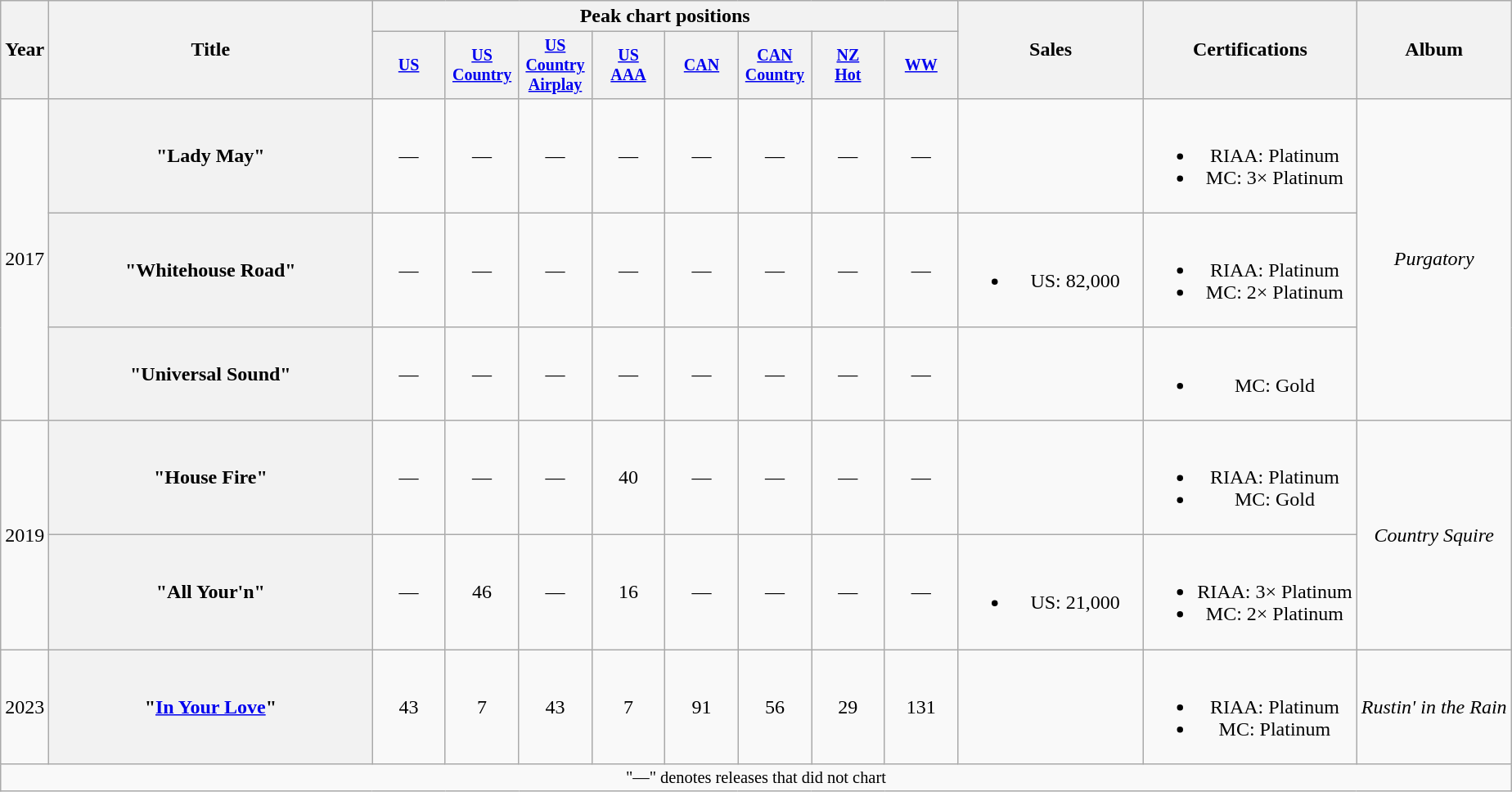<table class="wikitable plainrowheaders" style="text-align:center;">
<tr>
<th rowspan="2">Year</th>
<th rowspan="2" style="width:16em;">Title</th>
<th colspan="8">Peak chart positions</th>
<th rowspan="2" style="width:9em;">Sales</th>
<th rowspan="2">Certifications</th>
<th rowspan="2">Album</th>
</tr>
<tr style="font-size:smaller;">
<th style="width:4em;"><a href='#'>US</a><br></th>
<th style="width:4em;"><a href='#'>US Country</a><br></th>
<th style="width:4em;"><a href='#'>US Country<br>Airplay</a><br></th>
<th style="width:4em;"><a href='#'>US <br>AAA</a><br></th>
<th style="width:4em;"><a href='#'>CAN</a><br></th>
<th style="width:4em;"><a href='#'>CAN<br>Country</a><br></th>
<th style="width:4em;"><a href='#'>NZ<br>Hot</a><br></th>
<th style="width:4em;"><a href='#'>WW</a><br></th>
</tr>
<tr>
<td rowspan="3">2017</td>
<th scope="row">"Lady May"</th>
<td>—</td>
<td>—</td>
<td>—</td>
<td>—</td>
<td>—</td>
<td>—</td>
<td>—</td>
<td>—</td>
<td></td>
<td><br><ul><li>RIAA: Platinum</li><li>MC: 3× Platinum</li></ul></td>
<td rowspan="3"><em>Purgatory</em></td>
</tr>
<tr>
<th scope="row">"Whitehouse Road"</th>
<td>—</td>
<td>—</td>
<td>—</td>
<td>—</td>
<td>—</td>
<td>—</td>
<td>—</td>
<td>—</td>
<td><br><ul><li>US: 82,000</li></ul></td>
<td><br><ul><li>RIAA: Platinum</li><li>MC: 2× Platinum</li></ul></td>
</tr>
<tr>
<th scope="row">"Universal Sound"</th>
<td>—</td>
<td>—</td>
<td>—</td>
<td>—</td>
<td>—</td>
<td>—</td>
<td>—</td>
<td>—</td>
<td></td>
<td><br><ul><li>MC: Gold</li></ul></td>
</tr>
<tr>
<td rowspan="2">2019</td>
<th scope="row">"House Fire"</th>
<td>—</td>
<td>—</td>
<td>—</td>
<td>40</td>
<td>—</td>
<td>—</td>
<td>—</td>
<td>—</td>
<td></td>
<td><br><ul><li>RIAA: Platinum</li><li>MC: Gold</li></ul></td>
<td rowspan="2"><em>Country Squire</em></td>
</tr>
<tr>
<th scope="row">"All Your'n"</th>
<td>—</td>
<td>46</td>
<td>—</td>
<td>16</td>
<td>—</td>
<td>—</td>
<td>—</td>
<td>—</td>
<td><br><ul><li>US: 21,000</li></ul></td>
<td><br><ul><li>RIAA: 3× Platinum</li><li>MC: 2× Platinum</li></ul></td>
</tr>
<tr>
<td>2023</td>
<th scope="row">"<a href='#'>In Your Love</a>"</th>
<td>43</td>
<td>7</td>
<td>43</td>
<td>7</td>
<td>91</td>
<td>56</td>
<td>29</td>
<td>131</td>
<td></td>
<td><br><ul><li>RIAA: Platinum</li><li>MC: Platinum</li></ul></td>
<td><em>Rustin' in the Rain</em></td>
</tr>
<tr>
<td colspan="13" style="font-size:85%">"—" denotes releases that did not chart</td>
</tr>
</table>
